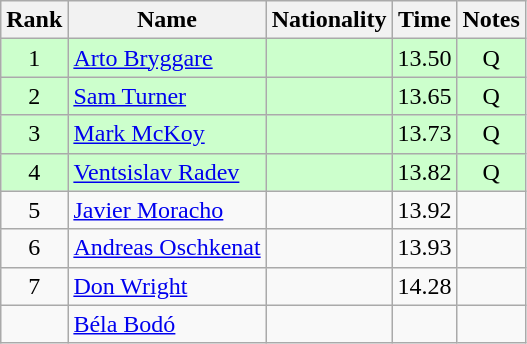<table class="wikitable sortable" style="text-align:center">
<tr>
<th>Rank</th>
<th>Name</th>
<th>Nationality</th>
<th>Time</th>
<th>Notes</th>
</tr>
<tr style="background:#ccffcc;">
<td align="center">1</td>
<td align=left><a href='#'>Arto Bryggare</a></td>
<td align=left></td>
<td align="center">13.50</td>
<td>Q</td>
</tr>
<tr style="background:#ccffcc;">
<td align="center">2</td>
<td align=left><a href='#'>Sam Turner</a></td>
<td align=left></td>
<td align="center">13.65</td>
<td>Q</td>
</tr>
<tr style="background:#ccffcc;">
<td align="center">3</td>
<td align=left><a href='#'>Mark McKoy</a></td>
<td align=left></td>
<td align="center">13.73</td>
<td>Q</td>
</tr>
<tr style="background:#ccffcc;">
<td align="center">4</td>
<td align=left><a href='#'>Ventsislav Radev</a></td>
<td align=left></td>
<td align="center">13.82</td>
<td>Q</td>
</tr>
<tr>
<td align="center">5</td>
<td align=left><a href='#'>Javier Moracho</a></td>
<td align=left></td>
<td align="center">13.92</td>
<td></td>
</tr>
<tr>
<td align="center">6</td>
<td align=left><a href='#'>Andreas Oschkenat</a></td>
<td align=left></td>
<td align="center">13.93</td>
<td></td>
</tr>
<tr>
<td align="center">7</td>
<td align=left><a href='#'>Don Wright</a></td>
<td align=left></td>
<td align="center">14.28</td>
<td></td>
</tr>
<tr>
<td align="center"></td>
<td align=left><a href='#'>Béla Bodó</a></td>
<td align=left></td>
<td></td>
<td align="center"></td>
</tr>
</table>
